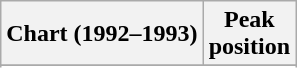<table class="wikitable sortable">
<tr>
<th>Chart (1992–1993)</th>
<th>Peak<br>position</th>
</tr>
<tr>
</tr>
<tr>
</tr>
<tr>
</tr>
<tr>
</tr>
<tr>
</tr>
</table>
